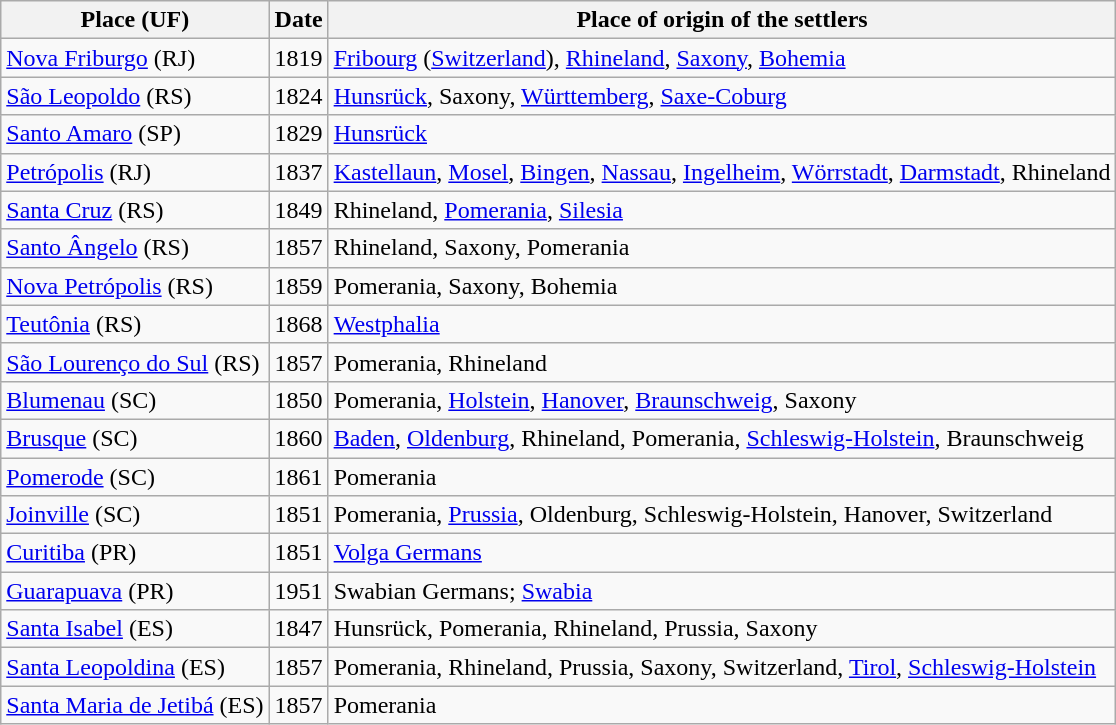<table class="wikitable">
<tr>
<th>Place (UF)</th>
<th>Date</th>
<th>Place of origin of the settlers</th>
</tr>
<tr>
<td><a href='#'>Nova Friburgo</a> (RJ)</td>
<td>1819</td>
<td><a href='#'>Fribourg</a> (<a href='#'>Switzerland</a>), <a href='#'>Rhineland</a>, <a href='#'>Saxony</a>, <a href='#'>Bohemia</a></td>
</tr>
<tr>
<td><a href='#'>São Leopoldo</a> (RS)</td>
<td>1824</td>
<td><a href='#'>Hunsrück</a>, Saxony, <a href='#'>Württemberg</a>, <a href='#'>Saxe-Coburg</a></td>
</tr>
<tr>
<td><a href='#'>Santo Amaro</a> (SP)</td>
<td>1829</td>
<td><a href='#'>Hunsrück</a></td>
</tr>
<tr>
<td><a href='#'>Petrópolis</a> (RJ)</td>
<td>1837</td>
<td><a href='#'>Kastellaun</a>, <a href='#'>Mosel</a>, <a href='#'>Bingen</a>, <a href='#'>Nassau</a>, <a href='#'>Ingelheim</a>, <a href='#'>Wörrstadt</a>, <a href='#'>Darmstadt</a>, Rhineland</td>
</tr>
<tr>
<td><a href='#'>Santa Cruz</a> (RS)</td>
<td>1849</td>
<td>Rhineland, <a href='#'>Pomerania</a>, <a href='#'>Silesia</a></td>
</tr>
<tr>
<td><a href='#'>Santo Ângelo</a> (RS)</td>
<td>1857</td>
<td>Rhineland, Saxony, Pomerania</td>
</tr>
<tr>
<td><a href='#'>Nova Petrópolis</a> (RS)</td>
<td>1859</td>
<td>Pomerania, Saxony, Bohemia</td>
</tr>
<tr>
<td><a href='#'>Teutônia</a> (RS)</td>
<td>1868</td>
<td><a href='#'>Westphalia</a></td>
</tr>
<tr>
<td><a href='#'>São Lourenço do Sul</a> (RS)</td>
<td>1857</td>
<td>Pomerania, Rhineland</td>
</tr>
<tr>
<td><a href='#'>Blumenau</a> (SC)</td>
<td>1850</td>
<td>Pomerania, <a href='#'>Holstein</a>, <a href='#'>Hanover</a>, <a href='#'>Braunschweig</a>, Saxony</td>
</tr>
<tr>
<td><a href='#'>Brusque</a> (SC)</td>
<td>1860</td>
<td><a href='#'>Baden</a>, <a href='#'>Oldenburg</a>, Rhineland, Pomerania, <a href='#'>Schleswig-Holstein</a>, Braunschweig</td>
</tr>
<tr>
<td><a href='#'>Pomerode</a> (SC)</td>
<td>1861</td>
<td>Pomerania</td>
</tr>
<tr>
<td><a href='#'>Joinville</a> (SC)</td>
<td>1851</td>
<td>Pomerania, <a href='#'>Prussia</a>, Oldenburg, Schleswig-Holstein, Hanover, Switzerland</td>
</tr>
<tr>
<td><a href='#'>Curitiba</a> (PR)</td>
<td>1851</td>
<td><a href='#'>Volga Germans</a></td>
</tr>
<tr>
<td><a href='#'>Guarapuava</a> (PR)</td>
<td>1951</td>
<td>Swabian Germans; <a href='#'>Swabia</a></td>
</tr>
<tr>
<td><a href='#'>Santa Isabel</a> (ES)</td>
<td>1847</td>
<td>Hunsrück, Pomerania, Rhineland, Prussia, Saxony</td>
</tr>
<tr>
<td><a href='#'>Santa Leopoldina</a> (ES)</td>
<td>1857</td>
<td>Pomerania, Rhineland, Prussia, Saxony, Switzerland, <a href='#'>Tirol</a>, <a href='#'>Schleswig-Holstein</a></td>
</tr>
<tr>
<td><a href='#'>Santa Maria de Jetibá</a> (ES)</td>
<td>1857</td>
<td>Pomerania</td>
</tr>
</table>
